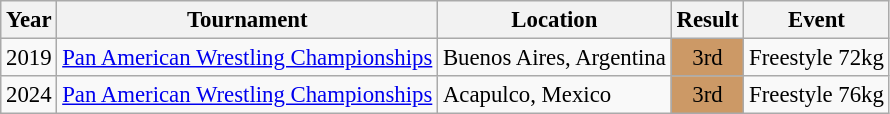<table class="wikitable" style="font-size:95%;">
<tr>
<th>Year</th>
<th>Tournament</th>
<th>Location</th>
<th>Result</th>
<th>Event</th>
</tr>
<tr>
<td>2019</td>
<td><a href='#'>Pan American Wrestling Championships</a></td>
<td>Buenos Aires, Argentina</td>
<td align="center" bgcolor="cc9966">3rd</td>
<td>Freestyle 72kg</td>
</tr>
<tr>
<td>2024</td>
<td><a href='#'>Pan American Wrestling Championships</a></td>
<td>Acapulco, Mexico</td>
<td align="center" bgcolor="cc9966">3rd</td>
<td>Freestyle 76kg</td>
</tr>
</table>
